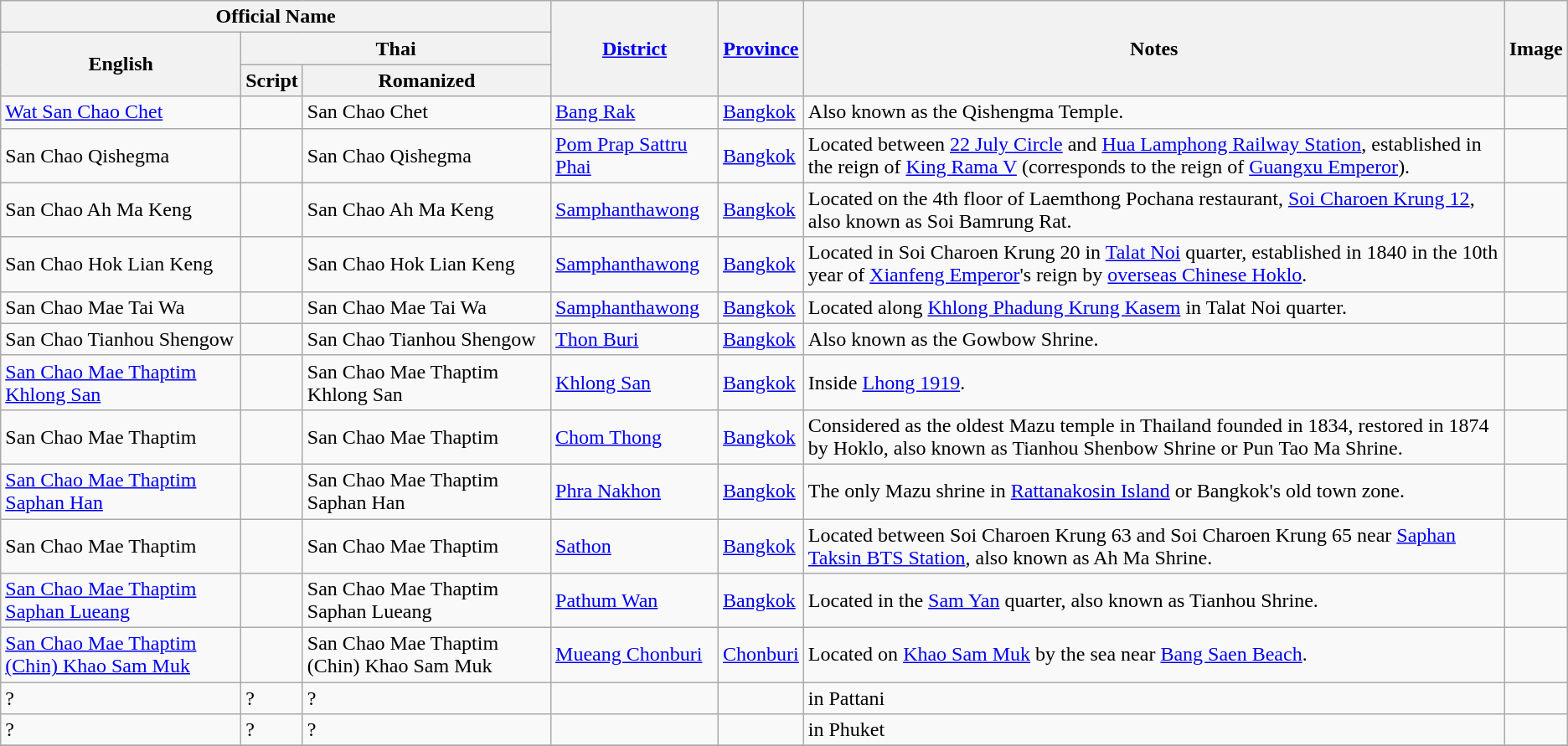<table class="wikitable sortable">
<tr>
<th colspan=3>Official Name</th>
<th rowspan=3><a href='#'>District</a></th>
<th rowspan=3><a href='#'>Province</a></th>
<th rowspan=3>Notes</th>
<th rowspan=3>Image</th>
</tr>
<tr>
<th rowspan=2>English</th>
<th colspan=2>Thai</th>
</tr>
<tr>
<th>Script</th>
<th>Romanized</th>
</tr>
<tr>
<td><a href='#'>Wat San Chao Chet</a></td>
<td></td>
<td>San Chao Chet</td>
<td><a href='#'>Bang Rak</a></td>
<td><a href='#'>Bangkok</a></td>
<td>Also known as the Qishengma Temple.</td>
<td></td>
</tr>
<tr>
<td>San Chao Qishegma</td>
<td></td>
<td>San Chao Qishegma</td>
<td><a href='#'>Pom Prap Sattru Phai</a></td>
<td><a href='#'>Bangkok</a></td>
<td>Located between <a href='#'>22 July Circle</a> and <a href='#'>Hua Lamphong Railway Station</a>, established in the reign of <a href='#'>King Rama V</a> (corresponds to the reign of <a href='#'>Guangxu Emperor</a>).</td>
<td></td>
</tr>
<tr>
<td>San Chao Ah Ma Keng</td>
<td></td>
<td>San Chao Ah Ma Keng</td>
<td><a href='#'>Samphanthawong</a></td>
<td><a href='#'>Bangkok</a></td>
<td>Located on the 4th floor of Laemthong Pochana restaurant, <a href='#'>Soi Charoen Krung 12</a>, also known as Soi Bamrung Rat.</td>
<td></td>
</tr>
<tr>
<td>San Chao Hok Lian Keng</td>
<td></td>
<td>San Chao Hok Lian Keng</td>
<td><a href='#'>Samphanthawong</a></td>
<td><a href='#'>Bangkok</a></td>
<td>Located in Soi Charoen Krung 20 in <a href='#'>Talat Noi</a> quarter, established in 1840 in the 10th year of <a href='#'>Xianfeng Emperor</a>'s reign by <a href='#'>overseas Chinese Hoklo</a>.</td>
<td></td>
</tr>
<tr>
<td>San Chao Mae Tai Wa</td>
<td></td>
<td>San Chao Mae Tai Wa</td>
<td><a href='#'>Samphanthawong</a></td>
<td><a href='#'>Bangkok</a></td>
<td>Located along <a href='#'>Khlong Phadung Krung Kasem</a> in Talat Noi quarter.</td>
<td></td>
</tr>
<tr>
<td>San Chao Tianhou Shengow</td>
<td></td>
<td>San Chao Tianhou Shengow</td>
<td><a href='#'>Thon Buri</a></td>
<td><a href='#'>Bangkok</a></td>
<td>Also known as the Gowbow Shrine.</td>
<td></td>
</tr>
<tr>
<td><a href='#'>San Chao Mae Thaptim Khlong San</a></td>
<td></td>
<td>San Chao Mae Thaptim Khlong San</td>
<td><a href='#'>Khlong San</a></td>
<td><a href='#'>Bangkok</a></td>
<td>Inside <a href='#'>Lhong 1919</a>.</td>
<td></td>
</tr>
<tr>
<td>San Chao Mae Thaptim</td>
<td></td>
<td>San Chao Mae Thaptim</td>
<td><a href='#'>Chom Thong</a></td>
<td><a href='#'>Bangkok</a></td>
<td>Considered as the oldest Mazu temple in Thailand founded in 1834, restored in 1874 by Hoklo, also known as Tianhou Shenbow Shrine or Pun Tao Ma Shrine.</td>
<td></td>
</tr>
<tr>
<td><a href='#'>San Chao Mae Thaptim Saphan Han</a></td>
<td></td>
<td>San Chao Mae Thaptim Saphan Han</td>
<td><a href='#'>Phra Nakhon</a></td>
<td><a href='#'>Bangkok</a></td>
<td>The only Mazu shrine in <a href='#'>Rattanakosin Island</a> or Bangkok's old town zone.</td>
<td></td>
</tr>
<tr>
<td>San Chao Mae Thaptim</td>
<td></td>
<td>San Chao Mae Thaptim</td>
<td><a href='#'>Sathon</a></td>
<td><a href='#'>Bangkok</a></td>
<td>Located between Soi Charoen Krung 63 and Soi Charoen Krung 65 near <a href='#'>Saphan Taksin BTS Station</a>, also known as Ah Ma Shrine.</td>
<td></td>
</tr>
<tr>
<td><a href='#'>San Chao Mae Thaptim Saphan Lueang</a></td>
<td></td>
<td>San Chao Mae Thaptim Saphan Lueang</td>
<td><a href='#'>Pathum Wan</a></td>
<td><a href='#'>Bangkok</a></td>
<td>Located in the <a href='#'>Sam Yan</a> quarter, also known as Tianhou Shrine.</td>
<td></td>
</tr>
<tr>
<td><a href='#'>San Chao Mae Thaptim (Chin) Khao Sam Muk</a></td>
<td></td>
<td>San Chao Mae Thaptim (Chin) Khao Sam Muk</td>
<td><a href='#'>Mueang Chonburi</a></td>
<td><a href='#'>Chonburi</a></td>
<td>Located on <a href='#'>Khao Sam Muk</a> by the sea near <a href='#'>Bang Saen Beach</a>.</td>
<td></td>
</tr>
<tr>
<td>?</td>
<td>?</td>
<td>?</td>
<td></td>
<td></td>
<td>in Pattani</td>
<td></td>
</tr>
<tr>
<td>?</td>
<td>?</td>
<td>?</td>
<td></td>
<td></td>
<td>in Phuket</td>
<td></td>
</tr>
<tr>
</tr>
</table>
